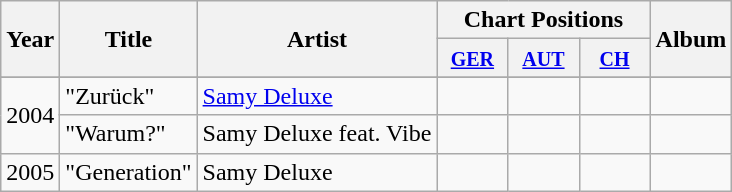<table class="wikitable">
<tr>
<th rowspan="2">Year</th>
<th rowspan="2">Title</th>
<th rowspan="2">Artist</th>
<th colspan="3">Chart Positions</th>
<th rowspan="2">Album</th>
</tr>
<tr>
<th width="40"><small><a href='#'>GER</a></small></th>
<th width="40"><small><a href='#'>AUT</a></small></th>
<th width="40"><small><a href='#'>CH</a></small></th>
</tr>
<tr>
</tr>
<tr>
<td rowspan="2">2004</td>
<td>"Zurück"</td>
<td><a href='#'>Samy Deluxe</a></td>
<td></td>
<td></td>
<td></td>
<td></td>
</tr>
<tr>
<td>"Warum?"</td>
<td>Samy Deluxe feat. Vibe</td>
<td></td>
<td></td>
<td></td>
<td></td>
</tr>
<tr>
<td rowspam="2">2005</td>
<td>"Generation"</td>
<td>Samy Deluxe</td>
<td></td>
<td></td>
<td></td>
<td></td>
</tr>
</table>
